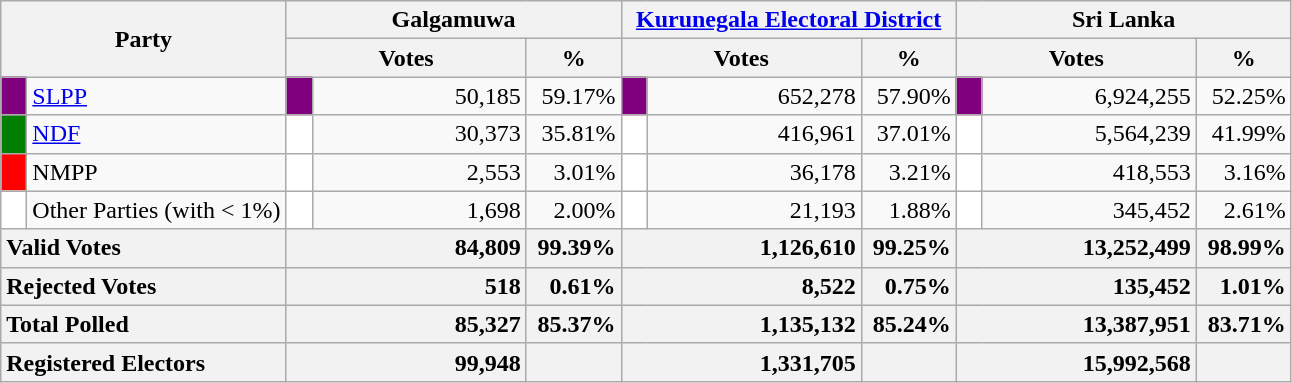<table class="wikitable">
<tr>
<th colspan="2" width="144px"rowspan="2">Party</th>
<th colspan="3" width="216px">Galgamuwa</th>
<th colspan="3" width="216px"><a href='#'>Kurunegala Electoral District</a></th>
<th colspan="3" width="216px">Sri Lanka</th>
</tr>
<tr>
<th colspan="2" width="144px">Votes</th>
<th>%</th>
<th colspan="2" width="144px">Votes</th>
<th>%</th>
<th colspan="2" width="144px">Votes</th>
<th>%</th>
</tr>
<tr>
<td style="background-color:purple;" width="10px"></td>
<td style="text-align:left;"><a href='#'>SLPP</a></td>
<td style="background-color:purple;" width="10px"></td>
<td style="text-align:right;">50,185</td>
<td style="text-align:right;">59.17%</td>
<td style="background-color:purple;" width="10px"></td>
<td style="text-align:right;">652,278</td>
<td style="text-align:right;">57.90%</td>
<td style="background-color:purple;" width="10px"></td>
<td style="text-align:right;">6,924,255</td>
<td style="text-align:right;">52.25%</td>
</tr>
<tr>
<td style="background-color:green;" width="10px"></td>
<td style="text-align:left;"><a href='#'>NDF</a></td>
<td style="background-color:white;" width="10px"></td>
<td style="text-align:right;">30,373</td>
<td style="text-align:right;">35.81%</td>
<td style="background-color:white;" width="10px"></td>
<td style="text-align:right;">416,961</td>
<td style="text-align:right;">37.01%</td>
<td style="background-color:white;" width="10px"></td>
<td style="text-align:right;">5,564,239</td>
<td style="text-align:right;">41.99%</td>
</tr>
<tr>
<td style="background-color:red;" width="10px"></td>
<td style="text-align:left;">NMPP</td>
<td style="background-color:white;" width="10px"></td>
<td style="text-align:right;">2,553</td>
<td style="text-align:right;">3.01%</td>
<td style="background-color:white;" width="10px"></td>
<td style="text-align:right;">36,178</td>
<td style="text-align:right;">3.21%</td>
<td style="background-color:white;" width="10px"></td>
<td style="text-align:right;">418,553</td>
<td style="text-align:right;">3.16%</td>
</tr>
<tr>
<td style="background-color:white;" width="10px"></td>
<td style="text-align:left;">Other Parties (with < 1%)</td>
<td style="background-color:white;" width="10px"></td>
<td style="text-align:right;">1,698</td>
<td style="text-align:right;">2.00%</td>
<td style="background-color:white;" width="10px"></td>
<td style="text-align:right;">21,193</td>
<td style="text-align:right;">1.88%</td>
<td style="background-color:white;" width="10px"></td>
<td style="text-align:right;">345,452</td>
<td style="text-align:right;">2.61%</td>
</tr>
<tr>
<th colspan="2" width="144px"style="text-align:left;">Valid Votes</th>
<th style="text-align:right;"colspan="2" width="144px">84,809</th>
<th style="text-align:right;">99.39%</th>
<th style="text-align:right;"colspan="2" width="144px">1,126,610</th>
<th style="text-align:right;">99.25%</th>
<th style="text-align:right;"colspan="2" width="144px">13,252,499</th>
<th style="text-align:right;">98.99%</th>
</tr>
<tr>
<th colspan="2" width="144px"style="text-align:left;">Rejected Votes</th>
<th style="text-align:right;"colspan="2" width="144px">518</th>
<th style="text-align:right;">0.61%</th>
<th style="text-align:right;"colspan="2" width="144px">8,522</th>
<th style="text-align:right;">0.75%</th>
<th style="text-align:right;"colspan="2" width="144px">135,452</th>
<th style="text-align:right;">1.01%</th>
</tr>
<tr>
<th colspan="2" width="144px"style="text-align:left;">Total Polled</th>
<th style="text-align:right;"colspan="2" width="144px">85,327</th>
<th style="text-align:right;">85.37%</th>
<th style="text-align:right;"colspan="2" width="144px">1,135,132</th>
<th style="text-align:right;">85.24%</th>
<th style="text-align:right;"colspan="2" width="144px">13,387,951</th>
<th style="text-align:right;">83.71%</th>
</tr>
<tr>
<th colspan="2" width="144px"style="text-align:left;">Registered Electors</th>
<th style="text-align:right;"colspan="2" width="144px">99,948</th>
<th></th>
<th style="text-align:right;"colspan="2" width="144px">1,331,705</th>
<th></th>
<th style="text-align:right;"colspan="2" width="144px">15,992,568</th>
<th></th>
</tr>
</table>
